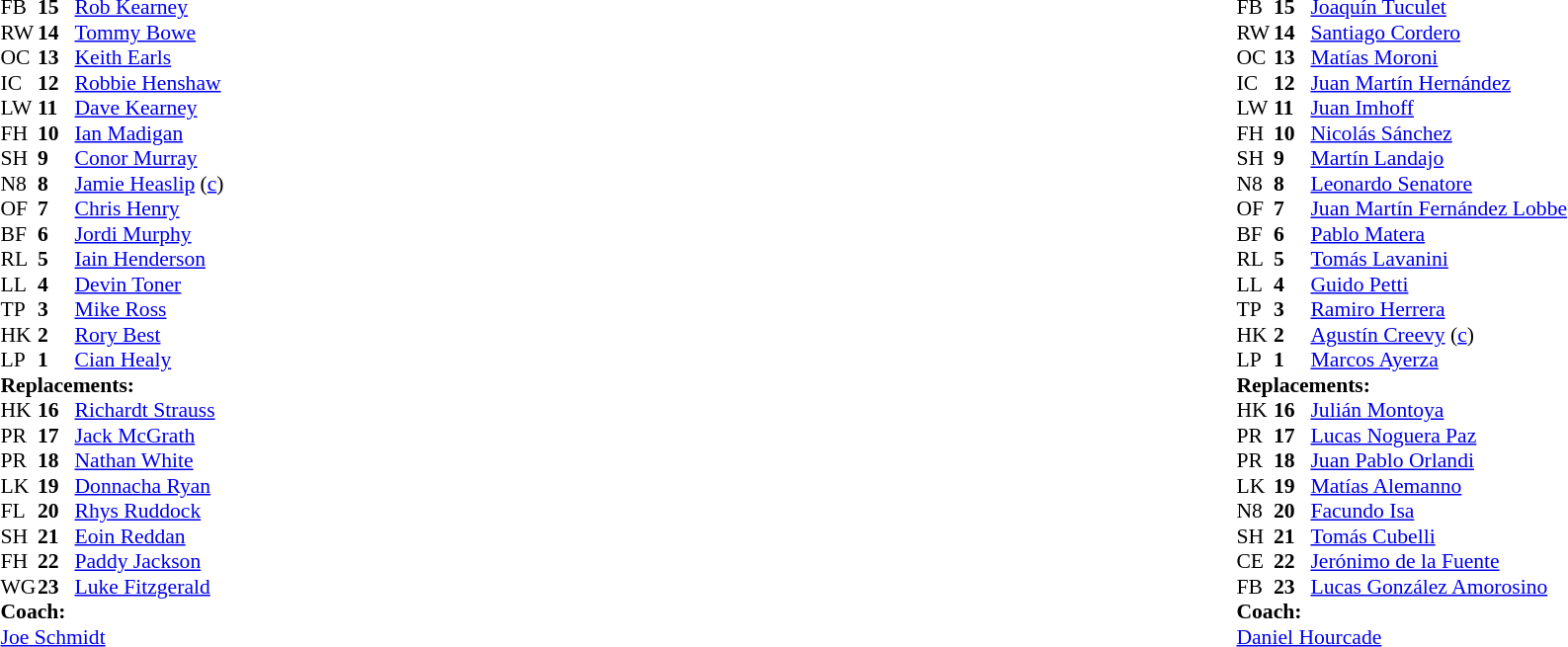<table style="width:100%">
<tr>
<td style="vertical-align:top;width:50%"><br><table style="font-size:90%" cellspacing="0" cellpadding="0">
<tr>
<th width="25"></th>
<th width="25"></th>
</tr>
<tr>
<td>FB</td>
<td><strong>15</strong></td>
<td><a href='#'>Rob Kearney</a></td>
</tr>
<tr>
<td>RW</td>
<td><strong>14</strong></td>
<td><a href='#'>Tommy Bowe</a></td>
<td></td>
<td></td>
</tr>
<tr>
<td>OC</td>
<td><strong>13</strong></td>
<td><a href='#'>Keith Earls</a></td>
</tr>
<tr>
<td>IC</td>
<td><strong>12</strong></td>
<td><a href='#'>Robbie Henshaw</a></td>
</tr>
<tr>
<td>LW</td>
<td><strong>11</strong></td>
<td><a href='#'>Dave Kearney</a></td>
</tr>
<tr>
<td>FH</td>
<td><strong>10</strong></td>
<td><a href='#'>Ian Madigan</a></td>
</tr>
<tr>
<td>SH</td>
<td><strong>9</strong></td>
<td><a href='#'>Conor Murray</a></td>
<td></td>
<td></td>
</tr>
<tr>
<td>N8</td>
<td><strong>8</strong></td>
<td><a href='#'>Jamie Heaslip</a> (<a href='#'>c</a>)</td>
</tr>
<tr>
<td>OF</td>
<td><strong>7</strong></td>
<td><a href='#'>Chris Henry</a></td>
</tr>
<tr>
<td>BF</td>
<td><strong>6</strong></td>
<td><a href='#'>Jordi Murphy</a></td>
<td></td>
<td></td>
</tr>
<tr>
<td>RL</td>
<td><strong>5</strong></td>
<td><a href='#'>Iain Henderson</a></td>
<td></td>
<td></td>
</tr>
<tr>
<td>LL</td>
<td><strong>4</strong></td>
<td><a href='#'>Devin Toner</a></td>
</tr>
<tr>
<td>TP</td>
<td><strong>3</strong></td>
<td><a href='#'>Mike Ross</a></td>
<td></td>
<td></td>
</tr>
<tr>
<td>HK</td>
<td><strong>2</strong></td>
<td><a href='#'>Rory Best</a></td>
<td></td>
<td></td>
</tr>
<tr>
<td>LP</td>
<td><strong>1</strong></td>
<td><a href='#'>Cian Healy</a></td>
<td></td>
<td></td>
</tr>
<tr>
<td colspan=3><strong>Replacements:</strong></td>
</tr>
<tr>
<td>HK</td>
<td><strong>16</strong></td>
<td><a href='#'>Richardt Strauss</a></td>
<td></td>
<td></td>
</tr>
<tr>
<td>PR</td>
<td><strong>17</strong></td>
<td><a href='#'>Jack McGrath</a></td>
<td></td>
<td></td>
</tr>
<tr>
<td>PR</td>
<td><strong>18</strong></td>
<td><a href='#'>Nathan White</a></td>
<td></td>
<td></td>
</tr>
<tr>
<td>LK</td>
<td><strong>19</strong></td>
<td><a href='#'>Donnacha Ryan</a></td>
<td></td>
<td></td>
</tr>
<tr>
<td>FL</td>
<td><strong>20</strong></td>
<td><a href='#'>Rhys Ruddock</a></td>
<td></td>
<td></td>
</tr>
<tr>
<td>SH</td>
<td><strong>21</strong></td>
<td><a href='#'>Eoin Reddan</a></td>
<td></td>
<td></td>
</tr>
<tr>
<td>FH</td>
<td><strong>22</strong></td>
<td><a href='#'>Paddy Jackson</a></td>
</tr>
<tr>
<td>WG</td>
<td><strong>23</strong></td>
<td><a href='#'>Luke Fitzgerald</a></td>
<td></td>
<td></td>
</tr>
<tr>
<td colspan=3><strong>Coach:</strong></td>
</tr>
<tr>
<td colspan="4"> <a href='#'>Joe Schmidt</a></td>
</tr>
</table>
</td>
<td style="vertical-align:top"></td>
<td style="vertical-align:top;width:50%"><br><table style="font-size:90%" cellspacing="0" cellpadding="0" align="center">
<tr>
<th width="25"></th>
<th width="25"></th>
</tr>
<tr>
<td>FB</td>
<td><strong>15</strong></td>
<td><a href='#'>Joaquín Tuculet</a></td>
</tr>
<tr>
<td>RW</td>
<td><strong>14</strong></td>
<td><a href='#'>Santiago Cordero</a></td>
</tr>
<tr>
<td>OC</td>
<td><strong>13</strong></td>
<td><a href='#'>Matías Moroni</a></td>
<td></td>
<td></td>
</tr>
<tr>
<td>IC</td>
<td><strong>12</strong></td>
<td><a href='#'>Juan Martín Hernández</a></td>
</tr>
<tr>
<td>LW</td>
<td><strong>11</strong></td>
<td><a href='#'>Juan Imhoff</a></td>
</tr>
<tr>
<td>FH</td>
<td><strong>10</strong></td>
<td><a href='#'>Nicolás Sánchez</a></td>
</tr>
<tr>
<td>SH</td>
<td><strong>9</strong></td>
<td><a href='#'>Martín Landajo</a></td>
<td></td>
<td></td>
</tr>
<tr>
<td>N8</td>
<td><strong>8</strong></td>
<td><a href='#'>Leonardo Senatore</a></td>
<td></td>
<td></td>
<td></td>
<td></td>
</tr>
<tr>
<td>OF</td>
<td><strong>7</strong></td>
<td><a href='#'>Juan Martín Fernández Lobbe</a></td>
</tr>
<tr>
<td>BF</td>
<td><strong>6</strong></td>
<td><a href='#'>Pablo Matera</a></td>
</tr>
<tr>
<td>RL</td>
<td><strong>5</strong></td>
<td><a href='#'>Tomás Lavanini</a></td>
</tr>
<tr>
<td>LL</td>
<td><strong>4</strong></td>
<td><a href='#'>Guido Petti</a></td>
<td></td>
<td></td>
</tr>
<tr>
<td>TP</td>
<td><strong>3</strong></td>
<td><a href='#'>Ramiro Herrera</a></td>
<td></td>
<td></td>
<td></td>
<td></td>
</tr>
<tr>
<td>HK</td>
<td><strong>2</strong></td>
<td><a href='#'>Agustín Creevy</a> (<a href='#'>c</a>)</td>
<td></td>
<td></td>
</tr>
<tr>
<td>LP</td>
<td><strong>1</strong></td>
<td><a href='#'>Marcos Ayerza</a></td>
<td></td>
<td></td>
</tr>
<tr>
<td colspan=3><strong>Replacements:</strong></td>
</tr>
<tr>
<td>HK</td>
<td><strong>16</strong></td>
<td><a href='#'>Julián Montoya</a></td>
<td></td>
<td></td>
</tr>
<tr>
<td>PR</td>
<td><strong>17</strong></td>
<td><a href='#'>Lucas Noguera Paz</a></td>
<td></td>
<td></td>
</tr>
<tr>
<td>PR</td>
<td><strong>18</strong></td>
<td><a href='#'>Juan Pablo Orlandi</a></td>
<td></td>
<td></td>
<td></td>
<td></td>
</tr>
<tr>
<td>LK</td>
<td><strong>19</strong></td>
<td><a href='#'>Matías Alemanno</a></td>
<td></td>
<td></td>
</tr>
<tr>
<td>N8</td>
<td><strong>20</strong></td>
<td><a href='#'>Facundo Isa</a></td>
<td></td>
<td></td>
<td></td>
<td></td>
</tr>
<tr>
<td>SH</td>
<td><strong>21</strong></td>
<td><a href='#'>Tomás Cubelli</a></td>
<td></td>
<td></td>
</tr>
<tr>
<td>CE</td>
<td><strong>22</strong></td>
<td><a href='#'>Jerónimo de la Fuente</a></td>
<td></td>
<td></td>
</tr>
<tr>
<td>FB</td>
<td><strong>23</strong></td>
<td><a href='#'>Lucas González Amorosino</a></td>
</tr>
<tr>
<td colspan=3><strong>Coach:</strong></td>
</tr>
<tr>
<td colspan="4"> <a href='#'>Daniel Hourcade</a></td>
</tr>
</table>
</td>
</tr>
</table>
